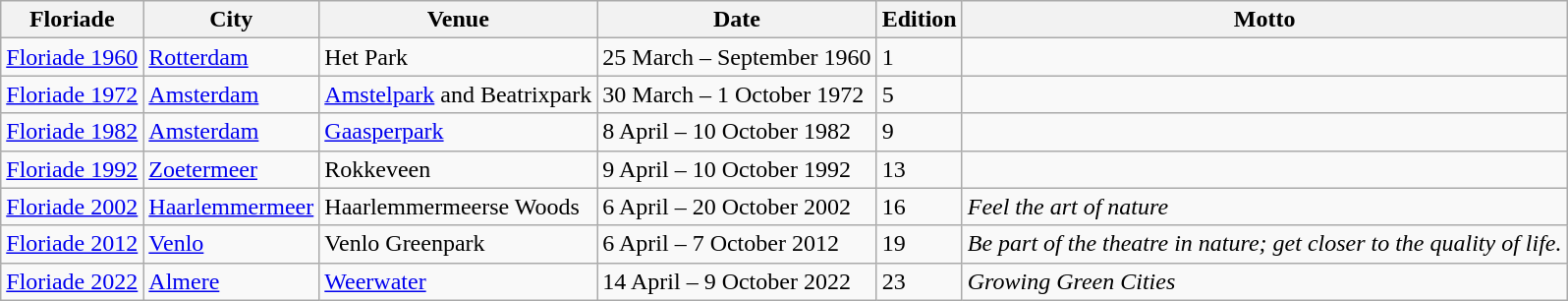<table class="wikitable">
<tr>
<th>Floriade</th>
<th>City</th>
<th>Venue</th>
<th>Date</th>
<th>Edition</th>
<th>Motto</th>
</tr>
<tr>
<td><a href='#'>Floriade 1960</a></td>
<td><a href='#'>Rotterdam</a></td>
<td>Het Park</td>
<td>25 March – September 1960</td>
<td>1</td>
<td></td>
</tr>
<tr>
<td><a href='#'>Floriade 1972</a></td>
<td><a href='#'>Amsterdam</a></td>
<td><a href='#'>Amstelpark</a> and Beatrixpark</td>
<td>30 March – 1 October 1972</td>
<td>5</td>
<td></td>
</tr>
<tr>
<td><a href='#'>Floriade 1982</a></td>
<td><a href='#'>Amsterdam</a></td>
<td><a href='#'>Gaasperpark</a></td>
<td>8 April – 10 October 1982</td>
<td>9</td>
<td></td>
</tr>
<tr>
<td><a href='#'>Floriade 1992</a></td>
<td><a href='#'>Zoetermeer</a></td>
<td>Rokkeveen</td>
<td>9 April – 10 October 1992</td>
<td>13</td>
<td></td>
</tr>
<tr>
<td><a href='#'>Floriade 2002</a></td>
<td><a href='#'>Haarlemmermeer</a></td>
<td>Haarlemmermeerse Woods</td>
<td>6 April – 20 October 2002</td>
<td>16</td>
<td><em>Feel the art of nature</em></td>
</tr>
<tr>
<td><a href='#'>Floriade 2012</a></td>
<td><a href='#'>Venlo</a></td>
<td>Venlo Greenpark</td>
<td>6 April – 7 October 2012</td>
<td>19</td>
<td><em>Be part of the theatre in nature; get closer to the quality of life.</em></td>
</tr>
<tr>
<td><a href='#'>Floriade 2022</a></td>
<td><a href='#'>Almere</a></td>
<td><a href='#'>Weerwater</a></td>
<td>14 April – 9 October 2022</td>
<td>23</td>
<td><em>Growing Green Cities</em></td>
</tr>
</table>
